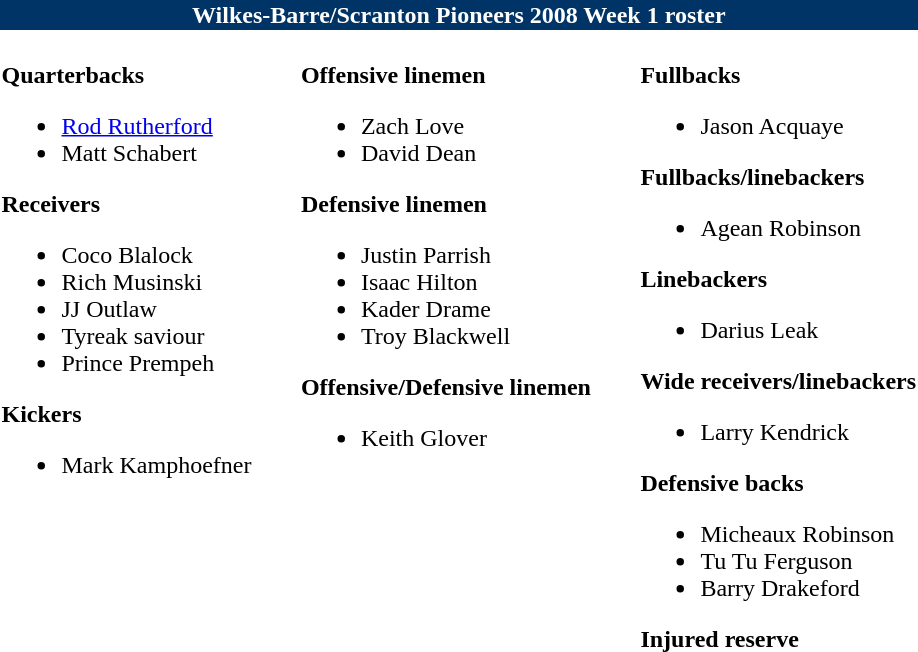<table class="toccolours" style="text-align: left;">
<tr>
<th colspan="9" style="background-color: #003466; color: #FFFFFF; text-align: center;">Wilkes-Barre/Scranton Pioneers 2008 Week 1 roster</th>
</tr>
<tr>
<td valign="top"><br><strong>Quarterbacks</strong><ul><li> <a href='#'>Rod Rutherford</a></li><li> Matt Schabert</li></ul><strong>Receivers</strong><ul><li> Coco Blalock</li><li> Rich Musinski</li><li> JJ Outlaw</li><li> Tyreak saviour</li><li> Prince Prempeh</li></ul><strong>Kickers</strong><ul><li> Mark Kamphoefner</li></ul></td>
<td width="25"> </td>
<td valign="top"><br><strong>Offensive linemen</strong><ul><li> Zach Love</li><li> David Dean</li></ul><strong>Defensive linemen</strong><ul><li> Justin Parrish</li><li> Isaac Hilton</li><li> Kader Drame</li><li> Troy Blackwell</li></ul><strong>Offensive/Defensive linemen</strong><ul><li> Keith Glover</li></ul></td>
<td width="25"> </td>
<td valign="top"><br><strong>Fullbacks</strong><ul><li> Jason Acquaye</li></ul><strong>Fullbacks/linebackers</strong><ul><li> Agean Robinson</li></ul><strong>Linebackers</strong><ul><li> Darius Leak</li></ul><strong>Wide receivers/linebackers</strong><ul><li> Larry Kendrick</li></ul><strong>Defensive backs</strong><ul><li> Micheaux Robinson</li><li> Tu Tu Ferguson</li><li> Barry Drakeford</li></ul><strong>Injured reserve</strong> </td>
</tr>
</table>
